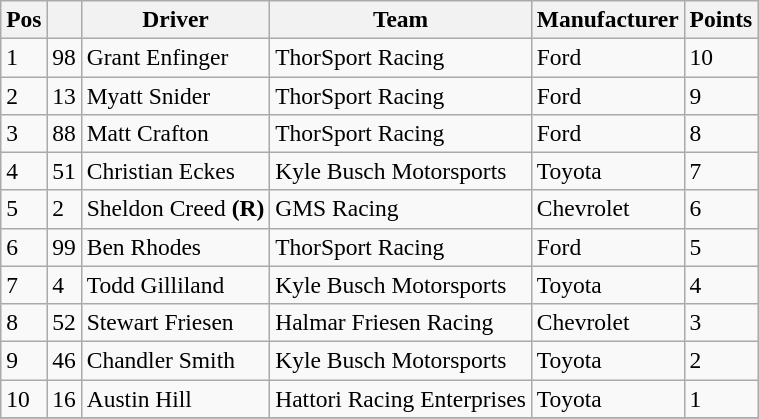<table class="wikitable" style="font-size:98%">
<tr>
<th>Pos</th>
<th></th>
<th>Driver</th>
<th>Team</th>
<th>Manufacturer</th>
<th>Points</th>
</tr>
<tr>
<td>1</td>
<td>98</td>
<td>Grant Enfinger</td>
<td>ThorSport Racing</td>
<td>Ford</td>
<td>10</td>
</tr>
<tr>
<td>2</td>
<td>13</td>
<td>Myatt Snider</td>
<td>ThorSport Racing</td>
<td>Ford</td>
<td>9</td>
</tr>
<tr>
<td>3</td>
<td>88</td>
<td>Matt Crafton</td>
<td>ThorSport Racing</td>
<td>Ford</td>
<td>8</td>
</tr>
<tr>
<td>4</td>
<td>51</td>
<td>Christian Eckes</td>
<td>Kyle Busch Motorsports</td>
<td>Toyota</td>
<td>7</td>
</tr>
<tr>
<td>5</td>
<td>2</td>
<td>Sheldon Creed <strong>(R)</strong></td>
<td>GMS Racing</td>
<td>Chevrolet</td>
<td>6</td>
</tr>
<tr>
<td>6</td>
<td>99</td>
<td>Ben Rhodes</td>
<td>ThorSport Racing</td>
<td>Ford</td>
<td>5</td>
</tr>
<tr>
<td>7</td>
<td>4</td>
<td>Todd Gilliland</td>
<td>Kyle Busch Motorsports</td>
<td>Toyota</td>
<td>4</td>
</tr>
<tr>
<td>8</td>
<td>52</td>
<td>Stewart Friesen</td>
<td>Halmar Friesen Racing</td>
<td>Chevrolet</td>
<td>3</td>
</tr>
<tr>
<td>9</td>
<td>46</td>
<td>Chandler Smith</td>
<td>Kyle Busch Motorsports</td>
<td>Toyota</td>
<td>2</td>
</tr>
<tr>
<td>10</td>
<td>16</td>
<td>Austin Hill</td>
<td>Hattori Racing Enterprises</td>
<td>Toyota</td>
<td>1</td>
</tr>
<tr>
</tr>
</table>
